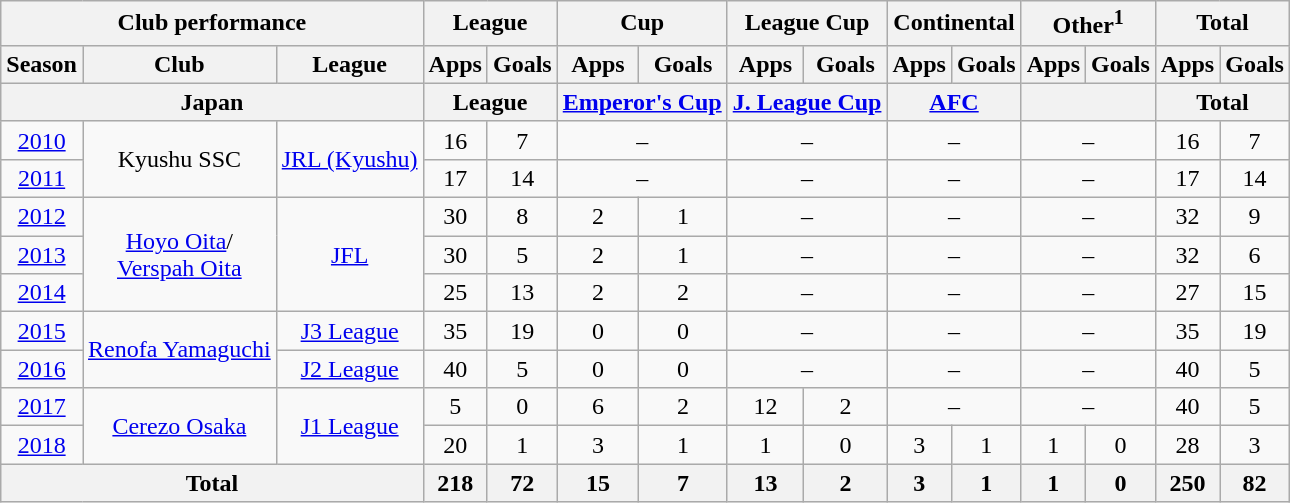<table class="wikitable" style="text-align:center;">
<tr>
<th colspan=3>Club performance</th>
<th colspan=2>League</th>
<th colspan=2>Cup</th>
<th colspan=2>League Cup</th>
<th colspan=2>Continental</th>
<th colspan=2>Other<sup>1</sup></th>
<th colspan=2>Total</th>
</tr>
<tr>
<th>Season</th>
<th>Club</th>
<th>League</th>
<th>Apps</th>
<th>Goals</th>
<th>Apps</th>
<th>Goals</th>
<th>Apps</th>
<th>Goals</th>
<th>Apps</th>
<th>Goals</th>
<th>Apps</th>
<th>Goals</th>
<th>Apps</th>
<th>Goals</th>
</tr>
<tr>
<th colspan=3>Japan</th>
<th colspan=2>League</th>
<th colspan=2><a href='#'>Emperor's Cup</a></th>
<th colspan=2><a href='#'>J. League Cup</a></th>
<th colspan=2><a href='#'>AFC</a></th>
<th colspan=2></th>
<th colspan=2>Total</th>
</tr>
<tr>
<td><a href='#'>2010</a></td>
<td rowspan="2">Kyushu SSC</td>
<td rowspan="2"><a href='#'>JRL (Kyushu)</a></td>
<td>16</td>
<td>7</td>
<td colspan="2">–</td>
<td colspan="2">–</td>
<td colspan="2">–</td>
<td colspan="2">–</td>
<td>16</td>
<td>7</td>
</tr>
<tr>
<td><a href='#'>2011</a></td>
<td>17</td>
<td>14</td>
<td colspan="2">–</td>
<td colspan="2">–</td>
<td colspan="2">–</td>
<td colspan="2">–</td>
<td>17</td>
<td>14</td>
</tr>
<tr>
<td><a href='#'>2012</a></td>
<td rowspan="3"><a href='#'>Hoyo Oita</a>/<br><a href='#'>Verspah Oita</a></td>
<td rowspan="3"><a href='#'>JFL</a></td>
<td>30</td>
<td>8</td>
<td>2</td>
<td>1</td>
<td colspan="2">–</td>
<td colspan="2">–</td>
<td colspan="2">–</td>
<td>32</td>
<td>9</td>
</tr>
<tr>
<td><a href='#'>2013</a></td>
<td>30</td>
<td>5</td>
<td>2</td>
<td>1</td>
<td colspan="2">–</td>
<td colspan="2">–</td>
<td colspan="2">–</td>
<td>32</td>
<td>6</td>
</tr>
<tr>
<td><a href='#'>2014</a></td>
<td>25</td>
<td>13</td>
<td>2</td>
<td>2</td>
<td colspan="2">–</td>
<td colspan="2">–</td>
<td colspan="2">–</td>
<td>27</td>
<td>15</td>
</tr>
<tr>
<td><a href='#'>2015</a></td>
<td rowspan="2"><a href='#'>Renofa Yamaguchi</a></td>
<td><a href='#'>J3 League</a></td>
<td>35</td>
<td>19</td>
<td>0</td>
<td>0</td>
<td colspan="2">–</td>
<td colspan="2">–</td>
<td colspan="2">–</td>
<td>35</td>
<td>19</td>
</tr>
<tr>
<td><a href='#'>2016</a></td>
<td><a href='#'>J2 League</a></td>
<td>40</td>
<td>5</td>
<td>0</td>
<td>0</td>
<td colspan="2">–</td>
<td colspan="2">–</td>
<td colspan="2">–</td>
<td>40</td>
<td>5</td>
</tr>
<tr>
<td><a href='#'>2017</a></td>
<td rowspan=2><a href='#'>Cerezo Osaka</a></td>
<td rowspan=2><a href='#'>J1 League</a></td>
<td>5</td>
<td>0</td>
<td>6</td>
<td>2</td>
<td>12</td>
<td>2</td>
<td colspan="2">–</td>
<td colspan="2">–</td>
<td>40</td>
<td>5</td>
</tr>
<tr>
<td><a href='#'>2018</a></td>
<td>20</td>
<td>1</td>
<td>3</td>
<td>1</td>
<td>1</td>
<td>0</td>
<td>3</td>
<td>1</td>
<td>1</td>
<td>0</td>
<td>28</td>
<td>3</td>
</tr>
<tr>
<th colspan="3">Total</th>
<th>218</th>
<th>72</th>
<th>15</th>
<th>7</th>
<th>13</th>
<th>2</th>
<th>3</th>
<th>1</th>
<th>1</th>
<th>0</th>
<th>250</th>
<th>82</th>
</tr>
</table>
